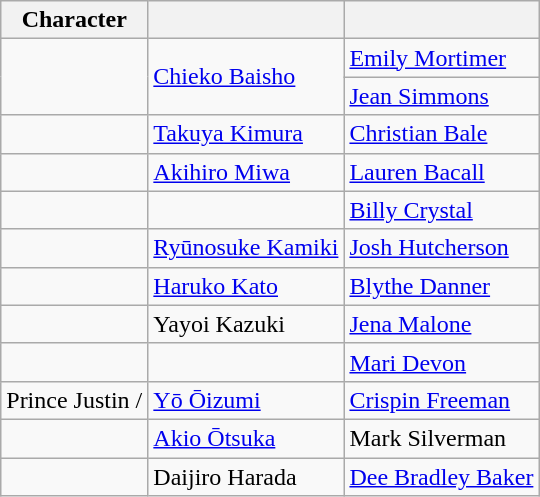<table class="wikitable sortable">
<tr>
<th>Character</th>
<th></th>
<th></th>
</tr>
<tr>
<td rowspan="2"></td>
<td rowspan="2" data-sort-value="Baisho, Chieko"><a href='#'>Chieko Baisho</a></td>
<td data-sort-value="Mortimer, Emily"><a href='#'>Emily Mortimer</a> </td>
</tr>
<tr>
<td data-sort-value="Simmons, Jean"><a href='#'>Jean Simmons</a> </td>
</tr>
<tr>
<td></td>
<td data-sort-value="Kimura, Takuya"><a href='#'>Takuya Kimura</a></td>
<td data-sort-value="Bale, Christian"><a href='#'>Christian Bale</a></td>
</tr>
<tr>
<td></td>
<td data-sort-value="Miwa, Akihiro"><a href='#'>Akihiro Miwa</a></td>
<td data-sort-value="Bacall, Lauren"><a href='#'>Lauren Bacall</a></td>
</tr>
<tr>
<td></td>
<td data-sort-value="Gashūin, Tatsuya"></td>
<td data-sort-value="Crystal, Billy"><a href='#'>Billy Crystal</a></td>
</tr>
<tr>
<td></td>
<td data-sort-value="Kamiki, Ryūnosuke"><a href='#'>Ryūnosuke Kamiki</a></td>
<td data-sort-value="Hutcherson, Josh"><a href='#'>Josh Hutcherson</a></td>
</tr>
<tr>
<td></td>
<td data-sort-value="Kato, Haruko"><a href='#'>Haruko Kato</a></td>
<td data-sort-value="Danner, Blythe"><a href='#'>Blythe Danner</a></td>
</tr>
<tr>
<td></td>
<td data-sort-value="Kazuki, Yayoi">Yayoi Kazuki</td>
<td data-sort-value="Malone, Jena"><a href='#'>Jena Malone</a></td>
</tr>
<tr>
<td></td>
<td></td>
<td data-sort-value="Devon, Mari"><a href='#'>Mari Devon</a></td>
</tr>
<tr>
<td>Prince Justin / </td>
<td data-sort-value="Ōizumi, Yō"><a href='#'>Yō Ōizumi</a></td>
<td data-sort-value="Freeman, Crispin"><a href='#'>Crispin Freeman</a></td>
</tr>
<tr>
<td></td>
<td data-sort-value="Ōtsuka, Akio"><a href='#'>Akio Ōtsuka</a></td>
<td data-sort-value="Silverman, Mark">Mark Silverman</td>
</tr>
<tr>
<td></td>
<td data-sort-value="Harada, Daijiro">Daijiro Harada</td>
<td data-sort-value="Baker, Dee Bradley"><a href='#'>Dee Bradley Baker</a> </td>
</tr>
</table>
